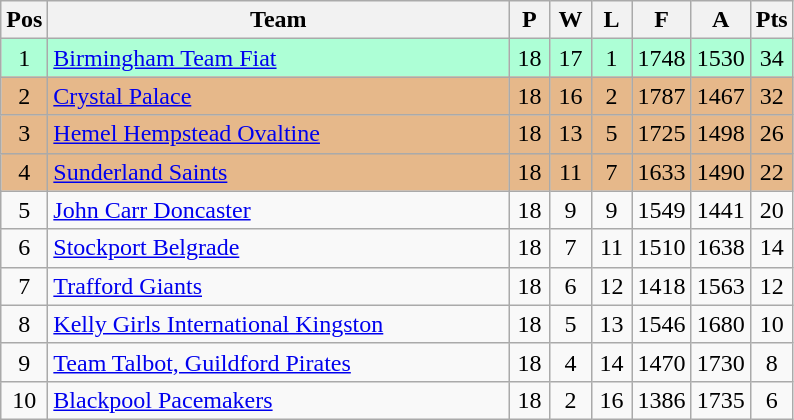<table class="wikitable" style="font-size: 100%">
<tr>
<th width=20>Pos</th>
<th width=300>Team</th>
<th width=20>P</th>
<th width=20>W</th>
<th width=20>L</th>
<th width=25>F</th>
<th width=25>A</th>
<th width=20>Pts</th>
</tr>
<tr align=center style="background: #ADFFD6;">
<td>1</td>
<td align="left"><a href='#'>Birmingham Team Fiat</a></td>
<td>18</td>
<td>17</td>
<td>1</td>
<td>1748</td>
<td>1530</td>
<td>34</td>
</tr>
<tr align=center style="background: #E6B88A;">
<td>2</td>
<td align="left"><a href='#'>Crystal Palace</a></td>
<td>18</td>
<td>16</td>
<td>2</td>
<td>1787</td>
<td>1467</td>
<td>32</td>
</tr>
<tr align=center style="background: #E6B88A;">
<td>3</td>
<td align="left"><a href='#'>Hemel Hempstead Ovaltine</a></td>
<td>18</td>
<td>13</td>
<td>5</td>
<td>1725</td>
<td>1498</td>
<td>26</td>
</tr>
<tr align=center style="background: #E6B88A;">
<td>4</td>
<td align="left"><a href='#'>Sunderland Saints</a></td>
<td>18</td>
<td>11</td>
<td>7</td>
<td>1633</td>
<td>1490</td>
<td>22</td>
</tr>
<tr align=center>
<td>5</td>
<td align="left"><a href='#'>John Carr Doncaster</a></td>
<td>18</td>
<td>9</td>
<td>9</td>
<td>1549</td>
<td>1441</td>
<td>20</td>
</tr>
<tr align=center>
<td>6</td>
<td align="left"><a href='#'>Stockport Belgrade</a></td>
<td>18</td>
<td>7</td>
<td>11</td>
<td>1510</td>
<td>1638</td>
<td>14</td>
</tr>
<tr align=center>
<td>7</td>
<td align="left"><a href='#'>Trafford Giants</a></td>
<td>18</td>
<td>6</td>
<td>12</td>
<td>1418</td>
<td>1563</td>
<td>12</td>
</tr>
<tr align=center>
<td>8</td>
<td align="left"><a href='#'>Kelly Girls International Kingston</a></td>
<td>18</td>
<td>5</td>
<td>13</td>
<td>1546</td>
<td>1680</td>
<td>10</td>
</tr>
<tr align=center>
<td>9</td>
<td align="left"><a href='#'>Team Talbot, Guildford Pirates</a></td>
<td>18</td>
<td>4</td>
<td>14</td>
<td>1470</td>
<td>1730</td>
<td>8</td>
</tr>
<tr align=center>
<td>10</td>
<td align="left"><a href='#'>Blackpool Pacemakers</a></td>
<td>18</td>
<td>2</td>
<td>16</td>
<td>1386</td>
<td>1735</td>
<td>6</td>
</tr>
</table>
